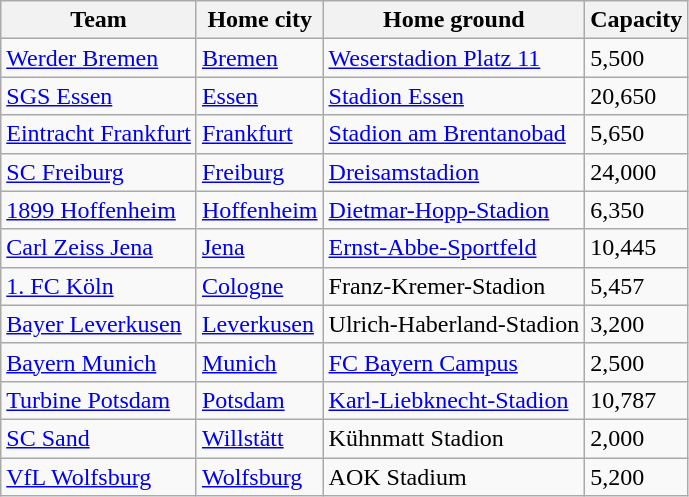<table class="wikitable sortable">
<tr>
<th>Team</th>
<th>Home city</th>
<th>Home ground</th>
<th>Capacity</th>
</tr>
<tr>
<td data-sort-value="Bremen"><a href='#'>Werder Bremen</a></td>
<td><a href='#'>Bremen</a></td>
<td><a href='#'>Weserstadion Platz 11</a></td>
<td>5,500</td>
</tr>
<tr>
<td data-sort-value="Essen"><a href='#'>SGS Essen</a></td>
<td><a href='#'>Essen</a></td>
<td><a href='#'>Stadion Essen</a></td>
<td>20,650</td>
</tr>
<tr>
<td data-sort-value="Frankfurt"><a href='#'>Eintracht Frankfurt</a></td>
<td><a href='#'>Frankfurt</a></td>
<td><a href='#'>Stadion am Brentanobad</a></td>
<td>5,650</td>
</tr>
<tr>
<td data-sort-value="Freiburg"><a href='#'>SC Freiburg</a></td>
<td><a href='#'>Freiburg</a></td>
<td><a href='#'>Dreisamstadion</a></td>
<td>24,000</td>
</tr>
<tr>
<td data-sort-value="Hoffenheim"><a href='#'>1899 Hoffenheim</a></td>
<td><a href='#'>Hoffenheim</a></td>
<td><a href='#'>Dietmar-Hopp-Stadion</a></td>
<td>6,350</td>
</tr>
<tr>
<td data-sort-value="Jena"><a href='#'>Carl Zeiss Jena</a></td>
<td><a href='#'>Jena</a></td>
<td><a href='#'>Ernst-Abbe-Sportfeld</a></td>
<td>10,445</td>
</tr>
<tr>
<td data-sort-value="Köln"><a href='#'>1. FC Köln</a></td>
<td><a href='#'>Cologne</a></td>
<td>Franz-Kremer-Stadion</td>
<td>5,457</td>
</tr>
<tr>
<td data-sort-value="Leverkusen"><a href='#'>Bayer Leverkusen</a></td>
<td><a href='#'>Leverkusen</a></td>
<td>Ulrich-Haberland-Stadion</td>
<td>3,200</td>
</tr>
<tr>
<td data-sort-value="Munich"><a href='#'>Bayern Munich</a></td>
<td><a href='#'>Munich</a></td>
<td><a href='#'>FC Bayern Campus</a></td>
<td>2,500</td>
</tr>
<tr>
<td data-sort-value="Potsdam"><a href='#'>Turbine Potsdam</a></td>
<td><a href='#'>Potsdam</a></td>
<td><a href='#'>Karl-Liebknecht-Stadion</a></td>
<td>10,787</td>
</tr>
<tr>
<td data-sort-value="Sand"><a href='#'>SC Sand</a></td>
<td><a href='#'>Willstätt</a></td>
<td>Kühnmatt Stadion</td>
<td>2,000</td>
</tr>
<tr>
<td data-sort-value="Wolfsburg"><a href='#'>VfL Wolfsburg</a></td>
<td><a href='#'>Wolfsburg</a></td>
<td>AOK Stadium</td>
<td>5,200</td>
</tr>
</table>
